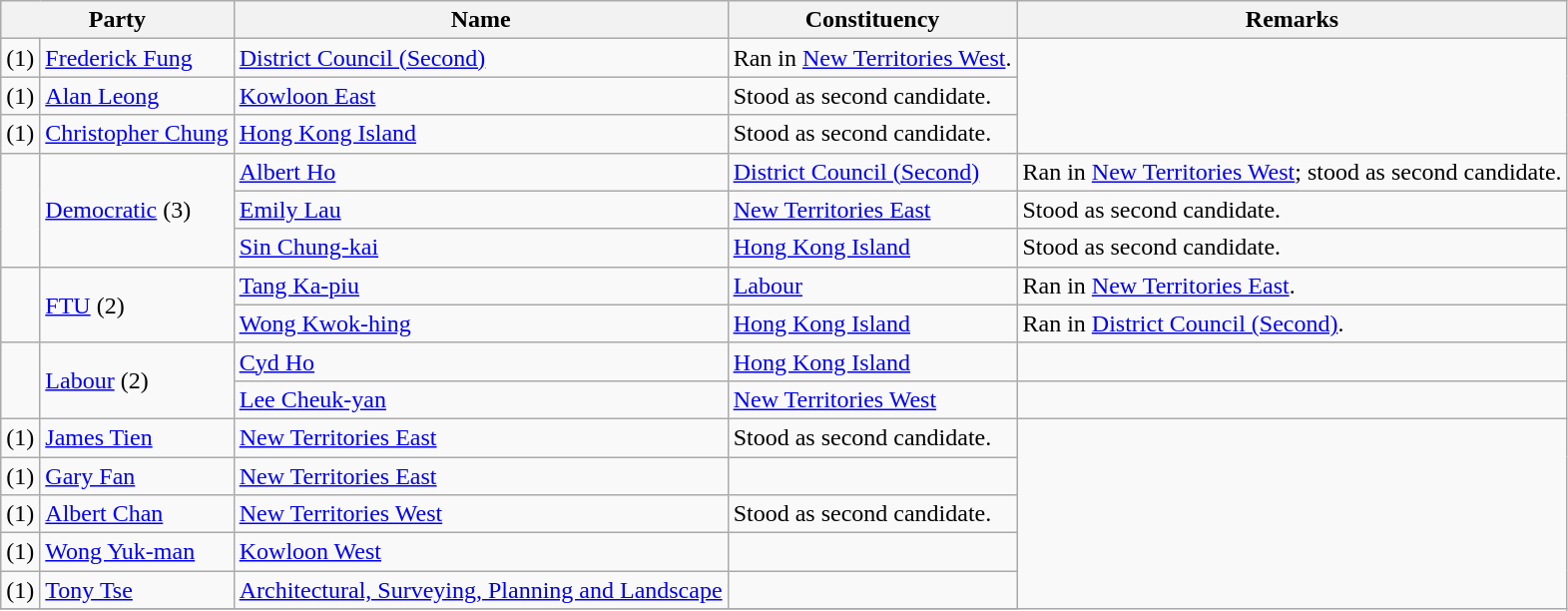<table class="wikitable">
<tr>
<th colspan=2>Party</th>
<th>Name</th>
<th>Constituency</th>
<th>Remarks</th>
</tr>
<tr>
<td> (1)</td>
<td><a href='#'>Frederick Fung</a></td>
<td><a href='#'>District Council (Second)</a></td>
<td>Ran in <a href='#'>New Territories West</a>.</td>
</tr>
<tr>
<td> (1)</td>
<td><a href='#'>Alan Leong</a></td>
<td><a href='#'>Kowloon East</a></td>
<td>Stood as second candidate.</td>
</tr>
<tr>
<td> (1)</td>
<td><a href='#'>Christopher Chung</a></td>
<td><a href='#'>Hong Kong Island</a></td>
<td>Stood as second candidate.</td>
</tr>
<tr>
<td rowspan=3 bgcolor=></td>
<td rowspan=3><a href='#'>Democratic</a> (3)</td>
<td><a href='#'>Albert Ho</a></td>
<td><a href='#'>District Council (Second)</a></td>
<td>Ran in <a href='#'>New Territories West</a>; stood as second candidate.</td>
</tr>
<tr>
<td><a href='#'>Emily Lau</a></td>
<td><a href='#'>New Territories East</a></td>
<td>Stood as second candidate.</td>
</tr>
<tr>
<td><a href='#'>Sin Chung-kai</a></td>
<td><a href='#'>Hong Kong Island</a></td>
<td>Stood as second candidate.</td>
</tr>
<tr>
<td rowspan=2 bgcolor=></td>
<td rowspan=2><a href='#'>FTU</a> (2)</td>
<td><a href='#'>Tang Ka-piu</a></td>
<td><a href='#'>Labour</a></td>
<td>Ran in <a href='#'>New Territories East</a>.</td>
</tr>
<tr>
<td><a href='#'>Wong Kwok-hing</a></td>
<td><a href='#'>Hong Kong Island</a></td>
<td>Ran in <a href='#'>District Council (Second)</a>.</td>
</tr>
<tr>
<td rowspan=2 bgcolor=></td>
<td rowspan=2><a href='#'>Labour</a> (2)</td>
<td><a href='#'>Cyd Ho</a></td>
<td><a href='#'>Hong Kong Island</a></td>
<td></td>
</tr>
<tr>
<td><a href='#'>Lee Cheuk-yan</a></td>
<td><a href='#'>New Territories West</a></td>
<td></td>
</tr>
<tr>
<td> (1)</td>
<td><a href='#'>James Tien</a></td>
<td><a href='#'>New Territories East</a></td>
<td>Stood as second candidate.</td>
</tr>
<tr>
<td> (1)</td>
<td><a href='#'>Gary Fan</a></td>
<td><a href='#'>New Territories East</a></td>
<td></td>
</tr>
<tr>
<td> (1)</td>
<td><a href='#'>Albert Chan</a></td>
<td><a href='#'>New Territories West</a></td>
<td>Stood as second candidate.</td>
</tr>
<tr>
<td> (1)</td>
<td><a href='#'>Wong Yuk-man</a></td>
<td><a href='#'>Kowloon West</a></td>
<td></td>
</tr>
<tr>
<td> (1)</td>
<td><a href='#'>Tony Tse</a></td>
<td><a href='#'>Architectural, Surveying, Planning and Landscape</a></td>
<td></td>
</tr>
<tr>
</tr>
</table>
